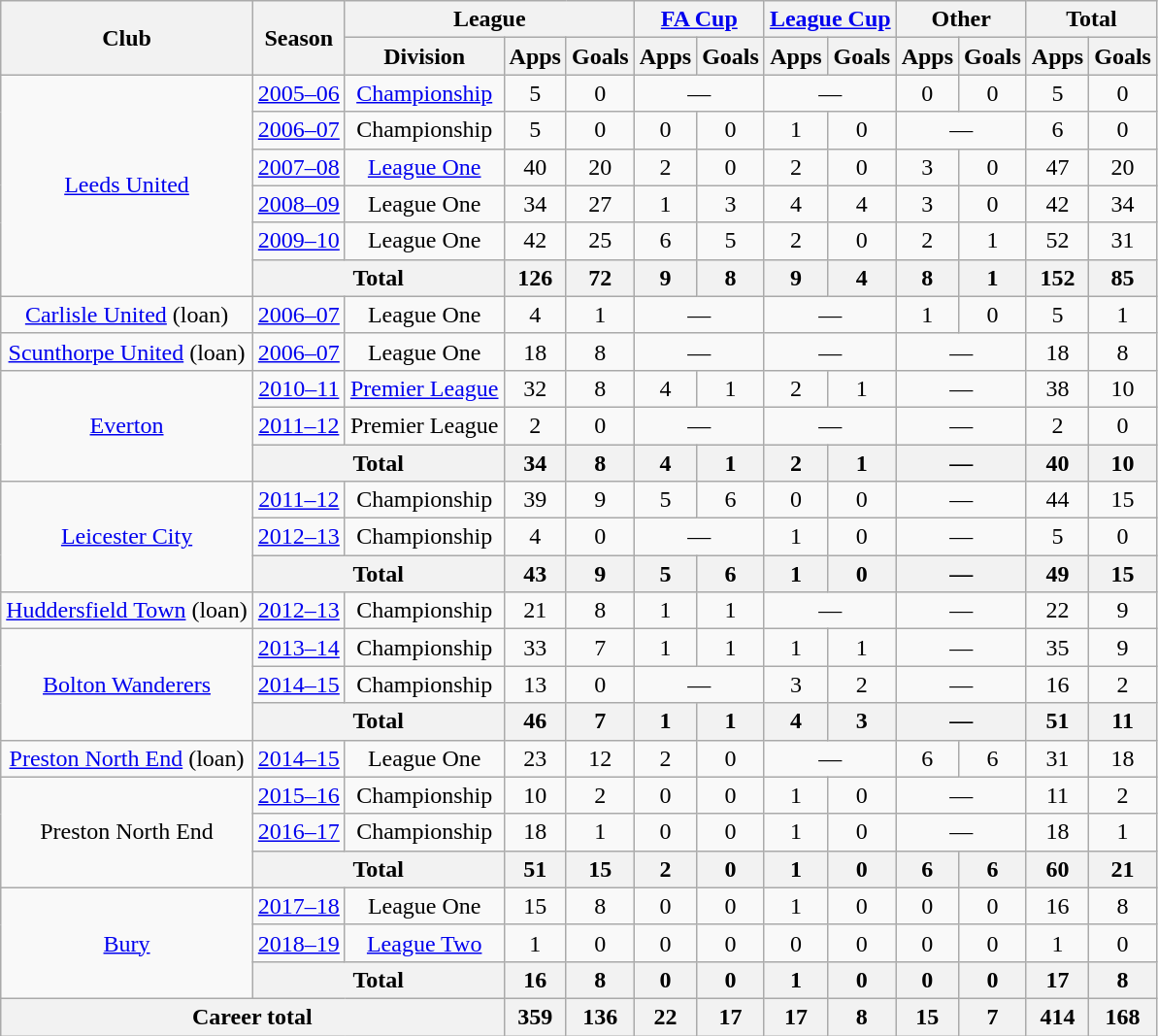<table class="wikitable" style="text-align:center">
<tr>
<th rowspan="2">Club</th>
<th rowspan="2">Season</th>
<th colspan="3">League</th>
<th colspan="2"><a href='#'>FA Cup</a></th>
<th colspan="2"><a href='#'>League Cup</a></th>
<th colspan="2">Other</th>
<th colspan="2">Total</th>
</tr>
<tr>
<th>Division</th>
<th>Apps</th>
<th>Goals</th>
<th>Apps</th>
<th>Goals</th>
<th>Apps</th>
<th>Goals</th>
<th>Apps</th>
<th>Goals</th>
<th>Apps</th>
<th>Goals</th>
</tr>
<tr>
<td rowspan="6"><a href='#'>Leeds United</a></td>
<td><a href='#'>2005–06</a></td>
<td><a href='#'>Championship</a></td>
<td>5</td>
<td>0</td>
<td colspan="2">—</td>
<td colspan="2">—</td>
<td>0</td>
<td>0</td>
<td>5</td>
<td>0</td>
</tr>
<tr>
<td><a href='#'>2006–07</a></td>
<td>Championship</td>
<td>5</td>
<td>0</td>
<td>0</td>
<td>0</td>
<td>1</td>
<td>0</td>
<td colspan="2">—</td>
<td>6</td>
<td>0</td>
</tr>
<tr>
<td><a href='#'>2007–08</a></td>
<td><a href='#'>League One</a></td>
<td>40</td>
<td>20</td>
<td>2</td>
<td>0</td>
<td>2</td>
<td>0</td>
<td>3</td>
<td>0</td>
<td>47</td>
<td>20</td>
</tr>
<tr>
<td><a href='#'>2008–09</a></td>
<td>League One</td>
<td>34</td>
<td>27</td>
<td>1</td>
<td>3</td>
<td>4</td>
<td>4</td>
<td>3</td>
<td>0</td>
<td>42</td>
<td>34</td>
</tr>
<tr>
<td><a href='#'>2009–10</a></td>
<td>League One</td>
<td>42</td>
<td>25</td>
<td>6</td>
<td>5</td>
<td>2</td>
<td>0</td>
<td>2</td>
<td>1</td>
<td>52</td>
<td>31</td>
</tr>
<tr>
<th colspan="2">Total</th>
<th>126</th>
<th>72</th>
<th>9</th>
<th>8</th>
<th>9</th>
<th>4</th>
<th>8</th>
<th>1</th>
<th>152</th>
<th>85</th>
</tr>
<tr>
<td><a href='#'>Carlisle United</a> (loan)</td>
<td><a href='#'>2006–07</a></td>
<td>League One</td>
<td>4</td>
<td>1</td>
<td colspan="2">—</td>
<td colspan="2">—</td>
<td>1</td>
<td>0</td>
<td>5</td>
<td>1</td>
</tr>
<tr>
<td><a href='#'>Scunthorpe United</a> (loan)</td>
<td><a href='#'>2006–07</a></td>
<td>League One</td>
<td>18</td>
<td>8</td>
<td colspan="2">—</td>
<td colspan="2">—</td>
<td colspan="2">—</td>
<td>18</td>
<td>8</td>
</tr>
<tr>
<td rowspan="3"><a href='#'>Everton</a></td>
<td><a href='#'>2010–11</a></td>
<td><a href='#'>Premier League</a></td>
<td>32</td>
<td>8</td>
<td>4</td>
<td>1</td>
<td>2</td>
<td>1</td>
<td colspan="2">—</td>
<td>38</td>
<td>10</td>
</tr>
<tr>
<td><a href='#'>2011–12</a></td>
<td>Premier League</td>
<td>2</td>
<td>0</td>
<td colspan="2">—</td>
<td colspan="2">—</td>
<td colspan="2">—</td>
<td>2</td>
<td>0</td>
</tr>
<tr>
<th colspan="2">Total</th>
<th>34</th>
<th>8</th>
<th>4</th>
<th>1</th>
<th>2</th>
<th>1</th>
<th colspan="2">—</th>
<th>40</th>
<th>10</th>
</tr>
<tr>
<td rowspan="3"><a href='#'>Leicester City</a></td>
<td><a href='#'>2011–12</a></td>
<td>Championship</td>
<td>39</td>
<td>9</td>
<td>5</td>
<td>6</td>
<td>0</td>
<td>0</td>
<td colspan="2">—</td>
<td>44</td>
<td>15</td>
</tr>
<tr>
<td><a href='#'>2012–13</a></td>
<td>Championship</td>
<td>4</td>
<td>0</td>
<td colspan="2">—</td>
<td>1</td>
<td>0</td>
<td colspan="2">—</td>
<td>5</td>
<td>0</td>
</tr>
<tr>
<th colspan="2">Total</th>
<th>43</th>
<th>9</th>
<th>5</th>
<th>6</th>
<th>1</th>
<th>0</th>
<th colspan="2">—</th>
<th>49</th>
<th>15</th>
</tr>
<tr>
<td><a href='#'>Huddersfield Town</a> (loan)</td>
<td><a href='#'>2012–13</a></td>
<td>Championship</td>
<td>21</td>
<td>8</td>
<td>1</td>
<td>1</td>
<td colspan="2">—</td>
<td colspan="2">—</td>
<td>22</td>
<td>9</td>
</tr>
<tr>
<td rowspan="3"><a href='#'>Bolton Wanderers</a></td>
<td><a href='#'>2013–14</a></td>
<td>Championship</td>
<td>33</td>
<td>7</td>
<td>1</td>
<td>1</td>
<td>1</td>
<td>1</td>
<td colspan="2">—</td>
<td>35</td>
<td>9</td>
</tr>
<tr>
<td><a href='#'>2014–15</a></td>
<td>Championship</td>
<td>13</td>
<td>0</td>
<td colspan="2">—</td>
<td>3</td>
<td>2</td>
<td colspan="2">—</td>
<td>16</td>
<td>2</td>
</tr>
<tr>
<th colspan="2">Total</th>
<th>46</th>
<th>7</th>
<th>1</th>
<th>1</th>
<th>4</th>
<th>3</th>
<th colspan="2">—</th>
<th>51</th>
<th>11</th>
</tr>
<tr>
<td><a href='#'>Preston North End</a> (loan)</td>
<td><a href='#'>2014–15</a></td>
<td>League One</td>
<td>23</td>
<td>12</td>
<td>2</td>
<td>0</td>
<td colspan="2">—</td>
<td>6</td>
<td>6</td>
<td>31</td>
<td>18</td>
</tr>
<tr>
<td rowspan="3">Preston North End</td>
<td><a href='#'>2015–16</a></td>
<td>Championship</td>
<td>10</td>
<td>2</td>
<td>0</td>
<td>0</td>
<td>1</td>
<td>0</td>
<td colspan="2">—</td>
<td>11</td>
<td>2</td>
</tr>
<tr>
<td><a href='#'>2016–17</a></td>
<td>Championship</td>
<td>18</td>
<td>1</td>
<td>0</td>
<td>0</td>
<td>1</td>
<td>0</td>
<td colspan="2">—</td>
<td>18</td>
<td>1</td>
</tr>
<tr>
<th colspan="2">Total</th>
<th>51</th>
<th>15</th>
<th>2</th>
<th>0</th>
<th>1</th>
<th>0</th>
<th>6</th>
<th>6</th>
<th>60</th>
<th>21</th>
</tr>
<tr>
<td rowspan="3"><a href='#'>Bury</a></td>
<td><a href='#'>2017–18</a></td>
<td>League One</td>
<td>15</td>
<td>8</td>
<td>0</td>
<td>0</td>
<td>1</td>
<td>0</td>
<td>0</td>
<td>0</td>
<td>16</td>
<td>8</td>
</tr>
<tr>
<td><a href='#'>2018–19</a></td>
<td><a href='#'>League Two</a></td>
<td>1</td>
<td>0</td>
<td>0</td>
<td>0</td>
<td>0</td>
<td>0</td>
<td>0</td>
<td>0</td>
<td>1</td>
<td>0</td>
</tr>
<tr>
<th colspan="2">Total</th>
<th>16</th>
<th>8</th>
<th>0</th>
<th>0</th>
<th>1</th>
<th>0</th>
<th>0</th>
<th>0</th>
<th>17</th>
<th>8</th>
</tr>
<tr>
<th colspan="3">Career total</th>
<th>359</th>
<th>136</th>
<th>22</th>
<th>17</th>
<th>17</th>
<th>8</th>
<th>15</th>
<th>7</th>
<th>414</th>
<th>168</th>
</tr>
</table>
